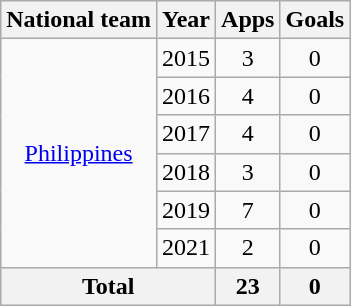<table class=wikitable style=text-align:center>
<tr>
<th>National team</th>
<th>Year</th>
<th>Apps</th>
<th>Goals</th>
</tr>
<tr>
<td rowspan=6><a href='#'>Philippines</a></td>
<td>2015</td>
<td>3</td>
<td>0</td>
</tr>
<tr>
<td>2016</td>
<td>4</td>
<td>0</td>
</tr>
<tr>
<td>2017</td>
<td>4</td>
<td>0</td>
</tr>
<tr>
<td>2018</td>
<td>3</td>
<td>0</td>
</tr>
<tr>
<td>2019</td>
<td>7</td>
<td>0</td>
</tr>
<tr>
<td>2021</td>
<td>2</td>
<td>0</td>
</tr>
<tr>
<th colspan=2>Total</th>
<th>23</th>
<th>0</th>
</tr>
</table>
